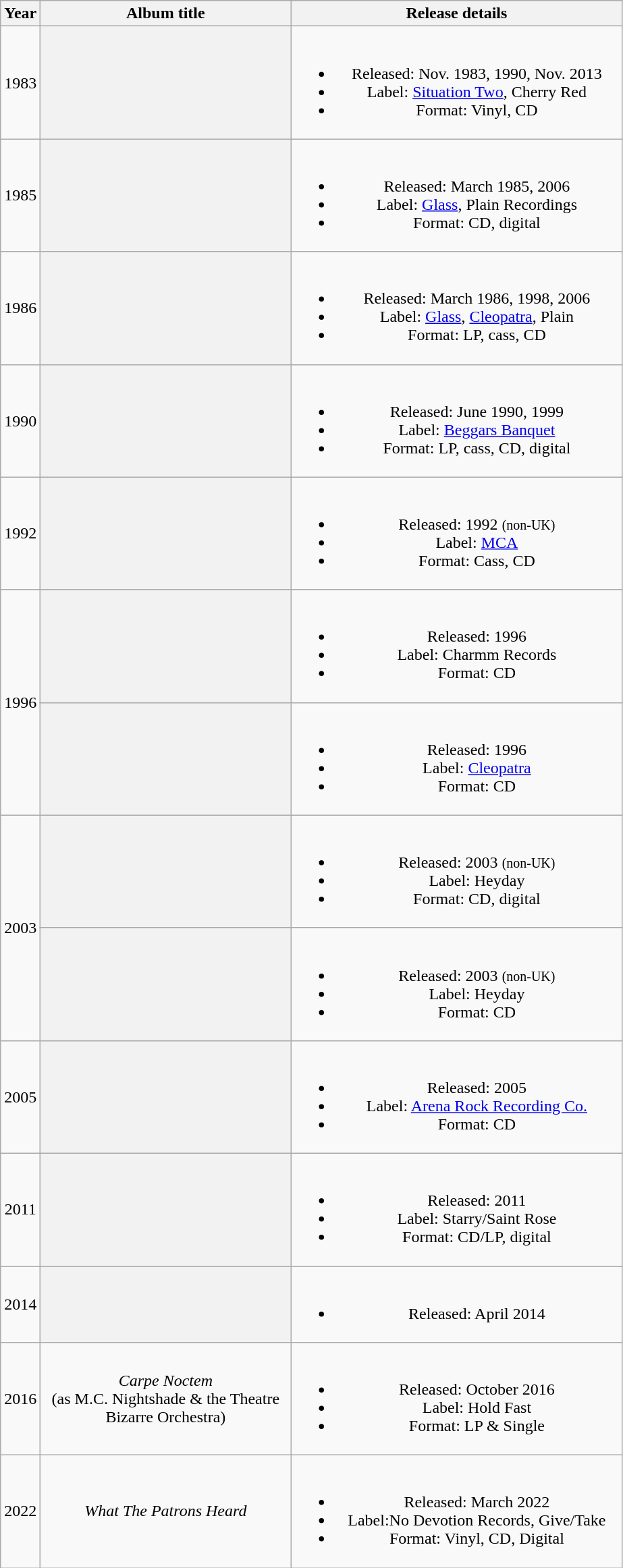<table class="wikitable plainrowheaders" style="text-align:center;">
<tr>
<th>Year</th>
<th scope="col" style="width:15em;">Album title</th>
<th scope="col" style="width:20em;">Release details</th>
</tr>
<tr>
<td>1983</td>
<th></th>
<td><br><ul><li>Released: Nov. 1983, 1990, Nov. 2013</li><li>Label: <a href='#'>Situation Two</a>, Cherry Red</li><li>Format: Vinyl, CD</li></ul></td>
</tr>
<tr>
<td>1985</td>
<th></th>
<td><br><ul><li>Released: March 1985, 2006</li><li>Label: <a href='#'>Glass</a>, Plain Recordings</li><li>Format: CD, digital</li></ul></td>
</tr>
<tr>
<td>1986</td>
<th></th>
<td><br><ul><li>Released: March 1986, 1998, 2006</li><li>Label: <a href='#'>Glass</a>, <a href='#'>Cleopatra</a>, Plain</li><li>Format: LP, cass, CD</li></ul></td>
</tr>
<tr>
<td>1990</td>
<th></th>
<td><br><ul><li>Released: June 1990, 1999</li><li>Label: <a href='#'>Beggars Banquet</a></li><li>Format: LP, cass, CD, digital</li></ul></td>
</tr>
<tr>
<td>1992</td>
<th></th>
<td><br><ul><li>Released: 1992 <small>(non-UK)</small></li><li>Label: <a href='#'>MCA</a></li><li>Format: Cass, CD</li></ul></td>
</tr>
<tr>
<td rowspan="2">1996</td>
<th></th>
<td><br><ul><li>Released: 1996</li><li>Label: Charmm Records</li><li>Format: CD</li></ul></td>
</tr>
<tr>
<th></th>
<td><br><ul><li>Released: 1996</li><li>Label: <a href='#'>Cleopatra</a></li><li>Format: CD</li></ul></td>
</tr>
<tr>
<td rowspan="2">2003</td>
<th></th>
<td><br><ul><li>Released: 2003 <small>(non-UK)</small></li><li>Label: Heyday</li><li>Format: CD, digital</li></ul></td>
</tr>
<tr>
<th></th>
<td><br><ul><li>Released: 2003 <small>(non-UK)</small></li><li>Label: Heyday</li><li>Format: CD</li></ul></td>
</tr>
<tr>
<td>2005</td>
<th></th>
<td><br><ul><li>Released: 2005</li><li>Label: <a href='#'>Arena Rock Recording Co.</a></li><li>Format: CD</li></ul></td>
</tr>
<tr>
<td>2011</td>
<th></th>
<td><br><ul><li>Released: 2011</li><li>Label: Starry/Saint Rose</li><li>Format: CD/LP, digital</li></ul></td>
</tr>
<tr>
<td>2014</td>
<th></th>
<td><br><ul><li>Released: April 2014</li></ul></td>
</tr>
<tr>
<td>2016</td>
<td><em>Carpe Noctem</em><br>(as M.C. Nightshade & the Theatre Bizarre Orchestra)</td>
<td><br><ul><li>Released: October 2016</li><li>Label: Hold Fast</li><li>Format: LP & Single</li></ul></td>
</tr>
<tr>
<td>2022</td>
<td><em>What The Patrons Heard</em></td>
<td><br><ul><li>Released: March 2022</li><li>Label:No Devotion Records, Give/Take</li><li>Format: Vinyl, CD, Digital</li></ul></td>
</tr>
</table>
